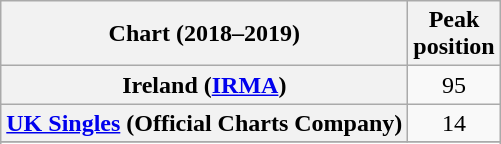<table class="wikitable sortable plainrowheaders" style="text-align:center">
<tr>
<th scope="col">Chart (2018–2019)</th>
<th scope="col">Peak<br>position</th>
</tr>
<tr>
<th scope="row">Ireland (<a href='#'>IRMA</a>)</th>
<td>95</td>
</tr>
<tr>
<th scope="row"><a href='#'>UK Singles</a> (Official Charts Company)</th>
<td>14</td>
</tr>
<tr>
</tr>
<tr>
</tr>
</table>
